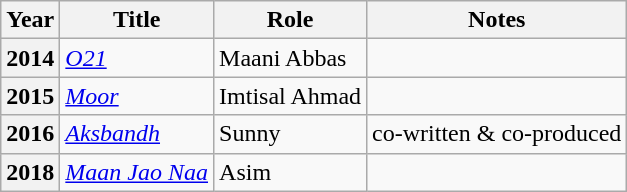<table class="wikitable">
<tr>
<th>Year</th>
<th>Title</th>
<th>Role</th>
<th>Notes</th>
</tr>
<tr>
<th rowspan="1">2014</th>
<td><em><a href='#'>O21</a></em></td>
<td>Maani Abbas</td>
<td></td>
</tr>
<tr>
<th rowspan="1">2015</th>
<td><em><a href='#'>Moor</a></em></td>
<td>Imtisal Ahmad</td>
<td></td>
</tr>
<tr>
<th rowspan="1">2016</th>
<td><em><a href='#'>Aksbandh</a></em></td>
<td>Sunny</td>
<td>co-written & co-produced</td>
</tr>
<tr>
<th rowspan="1">2018</th>
<td><em><a href='#'>Maan Jao Naa</a></em></td>
<td>Asim</td>
<td></td>
</tr>
</table>
